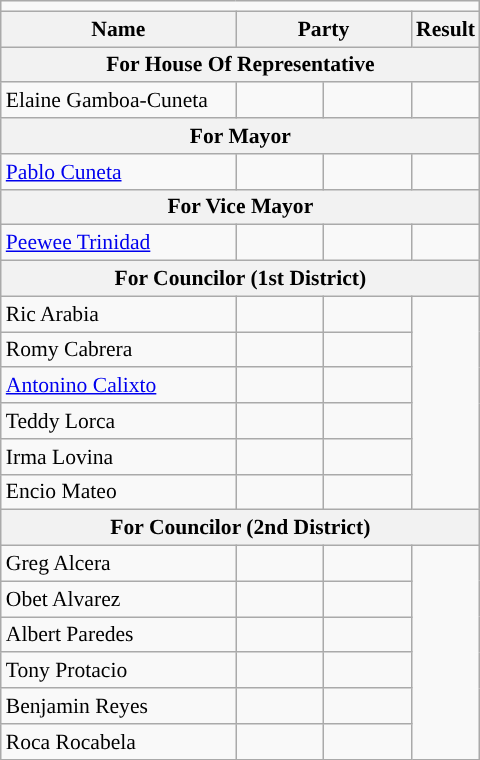<table class="wikitable" style="font-size:90%">
<tr>
<td colspan="5"></td>
</tr>
<tr>
<th width="150px">Name</th>
<th colspan="2" width="110px">Party</th>
<th>Result</th>
</tr>
<tr>
<th colspan="5">For House Of Representative</th>
</tr>
<tr>
<td>Elaine Gamboa-Cuneta</td>
<td></td>
<td></td>
</tr>
<tr>
<th colspan="5">For Mayor</th>
</tr>
<tr>
<td><a href='#'>Pablo Cuneta</a></td>
<td></td>
<td></td>
</tr>
<tr>
<th colspan="5">For Vice Mayor</th>
</tr>
<tr>
<td><a href='#'>Peewee Trinidad</a></td>
<td></td>
<td></td>
</tr>
<tr>
<th colspan="5">For Councilor (1st District)</th>
</tr>
<tr>
<td>Ric Arabia</td>
<td></td>
<td></td>
</tr>
<tr>
<td>Romy Cabrera</td>
<td></td>
<td></td>
</tr>
<tr>
<td><a href='#'>Antonino Calixto</a></td>
<td></td>
<td></td>
</tr>
<tr>
<td>Teddy Lorca</td>
<td></td>
<td></td>
</tr>
<tr>
<td>Irma Lovina</td>
<td></td>
<td></td>
</tr>
<tr>
<td>Encio Mateo</td>
<td></td>
<td></td>
</tr>
<tr>
<th colspan="5">For Councilor (2nd District)</th>
</tr>
<tr>
<td>Greg Alcera</td>
<td></td>
<td></td>
</tr>
<tr>
<td>Obet Alvarez</td>
<td></td>
<td></td>
</tr>
<tr>
<td>Albert Paredes</td>
<td></td>
<td></td>
</tr>
<tr>
<td>Tony Protacio</td>
<td></td>
<td></td>
</tr>
<tr>
<td>Benjamin Reyes</td>
<td></td>
<td></td>
</tr>
<tr>
<td>Roca Rocabela</td>
<td></td>
<td></td>
</tr>
</table>
